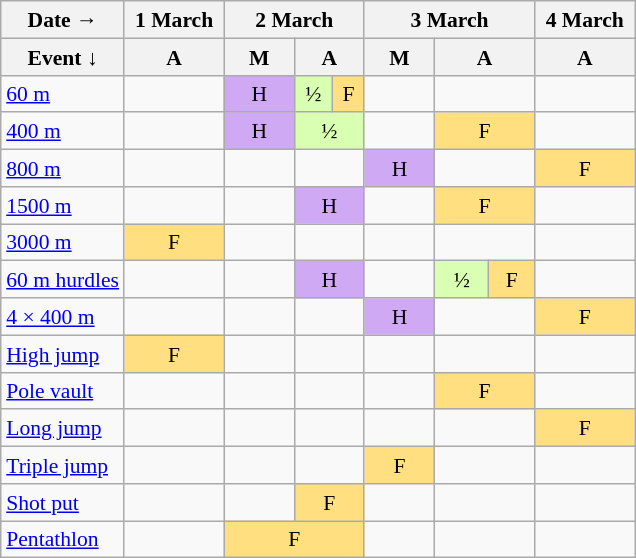<table class="wikitable" style="margin:0.5em auto; font-size:90%; line-height:1.25em;">
<tr align="center">
<th>Date →</th>
<th width="60px">1 March</th>
<th width="40px" colspan=3>2 March</th>
<th width="60px" colspan=3>3 March</th>
<th width="60px">4 March</th>
</tr>
<tr>
<th>Event ↓</th>
<th width="60px">A</th>
<th width="40px">M</th>
<th width="40px" colspan=2>A</th>
<th width="40px">M</th>
<th width="60px" colspan=2>A</th>
<th width="60px">A</th>
</tr>
<tr align="center">
<td align="left"><a href='#'>60 m</a></td>
<td></td>
<td colspan=1 bgcolor="#D0A9F5">H</td>
<td bgcolor="#D9FFB2" colspan=1>½</td>
<td bgcolor="#FFDF80" colspan=1>F</td>
<td></td>
<td colspan=2></td>
<td></td>
</tr>
<tr align="center">
<td align="left"><a href='#'>400 m</a></td>
<td></td>
<td bgcolor="#D0A9F5">H</td>
<td colspan=2 bgcolor="#D9FFB2">½</td>
<td></td>
<td bgcolor="#FFDF80" colspan=2>F</td>
<td colspan=2></td>
</tr>
<tr align="center">
<td align="left"><a href='#'>800 m</a></td>
<td></td>
<td></td>
<td colspan=2></td>
<td bgcolor="#D0A9F5">H</td>
<td colspan=2></td>
<td bgcolor="#FFDF80">F</td>
</tr>
<tr align="center">
<td align="left"><a href='#'>1500 m</a></td>
<td></td>
<td></td>
<td bgcolor="#D0A9F5" colspan=2>H</td>
<td></td>
<td bgcolor="#FFDF80" colspan=2>F</td>
<td></td>
</tr>
<tr align="center">
<td align="left"><a href='#'>3000 m</a></td>
<td bgcolor="#FFDF80">F</td>
<td></td>
<td colspan=2></td>
<td></td>
<td colspan=2></td>
<td></td>
</tr>
<tr align="center">
<td align="left"><a href='#'>60 m hurdles</a></td>
<td></td>
<td></td>
<td bgcolor="#D0A9F5" colspan=2>H</td>
<td></td>
<td bgcolor="#D9FFB2">½</td>
<td colspan=1 bgcolor="#FFDF80">F</td>
<td></td>
</tr>
<tr align="center">
<td align="left"><a href='#'>4 × 400 m</a></td>
<td></td>
<td></td>
<td colspan=2></td>
<td bgcolor="#D0A9F5">H</td>
<td colspan=2></td>
<td bgcolor="#FFDF80">F</td>
</tr>
<tr align="center">
<td align="left"><a href='#'>High jump</a></td>
<td bgcolor="#FFDF80">F</td>
<td></td>
<td colspan=2></td>
<td></td>
<td colspan=2></td>
<td></td>
</tr>
<tr align="center">
<td align="left"><a href='#'>Pole vault</a></td>
<td></td>
<td></td>
<td colspan=2></td>
<td></td>
<td colspan=2 bgcolor="#FFDF80">F</td>
<td></td>
</tr>
<tr align="center">
<td align="left"><a href='#'>Long jump</a></td>
<td></td>
<td></td>
<td colspan=2></td>
<td></td>
<td colspan=2></td>
<td colspan=2 bgcolor="#FFDF80">F</td>
</tr>
<tr align="center">
<td align="left"><a href='#'>Triple jump</a></td>
<td></td>
<td></td>
<td colspan=2></td>
<td bgcolor="#FFDF80">F</td>
<td colspan=2></td>
<td></td>
</tr>
<tr align="center">
<td align="left"><a href='#'>Shot put</a></td>
<td></td>
<td></td>
<td bgcolor="#FFDF80" colspan=2>F</td>
<td></td>
<td colspan=2></td>
<td></td>
</tr>
<tr align="center">
<td align="left"><a href='#'>Pentathlon</a></td>
<td></td>
<td bgcolor="#FFDF80" colspan=3>F</td>
<td></td>
<td colspan=2></td>
<td></td>
</tr>
</table>
